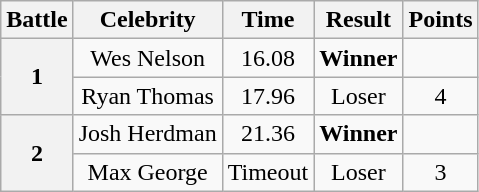<table class="wikitable plainrowheaders" style="text-align:center;">
<tr>
<th>Battle</th>
<th>Celebrity</th>
<th>Time</th>
<th>Result</th>
<th>Points</th>
</tr>
<tr>
<th rowspan=2>1</th>
<td>Wes Nelson</td>
<td>16.08</td>
<td><strong>Winner</strong></td>
<td></td>
</tr>
<tr>
<td>Ryan Thomas</td>
<td>17.96</td>
<td>Loser</td>
<td>4</td>
</tr>
<tr>
<th rowspan=2>2</th>
<td>Josh Herdman</td>
<td>21.36</td>
<td><strong>Winner</strong></td>
<td></td>
</tr>
<tr>
<td>Max George</td>
<td>Timeout</td>
<td>Loser</td>
<td>3</td>
</tr>
</table>
